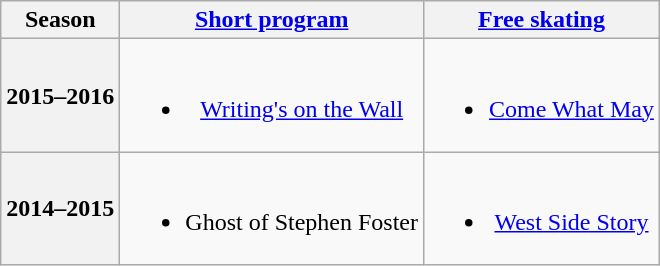<table class=wikitable style=text-align:center>
<tr>
<th>Season</th>
<th><a href='#'>Short program</a></th>
<th><a href='#'>Free skating</a></th>
</tr>
<tr>
<th>2015–2016 <br></th>
<td><br><ul><li><a href='#'>Writing's on the Wall</a> <br></li></ul></td>
<td><br><ul><li><a href='#'>Come What May</a> <br></li></ul></td>
</tr>
<tr>
<th>2014–2015 <br></th>
<td><br><ul><li>Ghost of Stephen Foster <br></li></ul></td>
<td><br><ul><li><a href='#'>West Side Story</a> <br></li></ul></td>
</tr>
</table>
